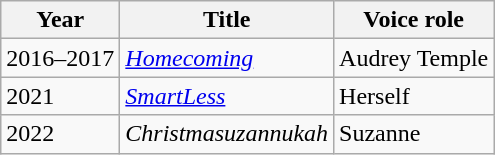<table class="wikitable sortable">
<tr>
<th>Year</th>
<th>Title</th>
<th>Voice role</th>
</tr>
<tr>
<td>2016–2017</td>
<td><em><a href='#'>Homecoming</a></em></td>
<td>Audrey Temple</td>
</tr>
<tr>
<td>2021</td>
<td><em><a href='#'>SmartLess</a></em></td>
<td>Herself</td>
</tr>
<tr>
<td>2022</td>
<td><em>Christmasuzannukah</em></td>
<td>Suzanne</td>
</tr>
</table>
